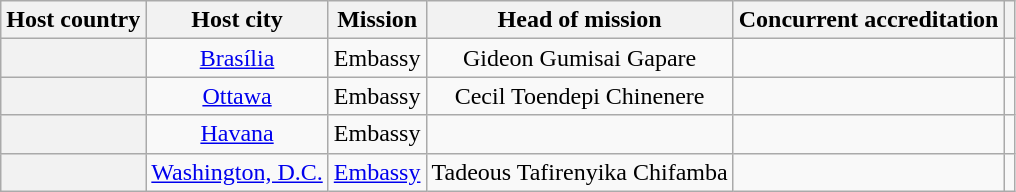<table class="wikitable plainrowheaders" style="text-align:center;">
<tr>
<th scope="col">Host country</th>
<th scope="col">Host city</th>
<th scope="col">Mission</th>
<th scope="col">Head of mission</th>
<th scope="col">Concurrent accreditation</th>
<th scope="col"></th>
</tr>
<tr>
<th scope="row"></th>
<td><a href='#'>Brasília</a></td>
<td>Embassy</td>
<td>Gideon Gumisai Gapare</td>
<td></td>
<td></td>
</tr>
<tr>
<th scope="row"></th>
<td><a href='#'>Ottawa</a></td>
<td>Embassy</td>
<td>Cecil Toendepi Chinenere</td>
<td></td>
<td></td>
</tr>
<tr>
<th scope="row"></th>
<td><a href='#'>Havana</a></td>
<td>Embassy</td>
<td></td>
<td></td>
<td></td>
</tr>
<tr>
<th scope="row"></th>
<td><a href='#'>Washington, D.C.</a></td>
<td><a href='#'>Embassy</a></td>
<td>Tadeous Tafirenyika Chifamba</td>
<td></td>
<td></td>
</tr>
</table>
